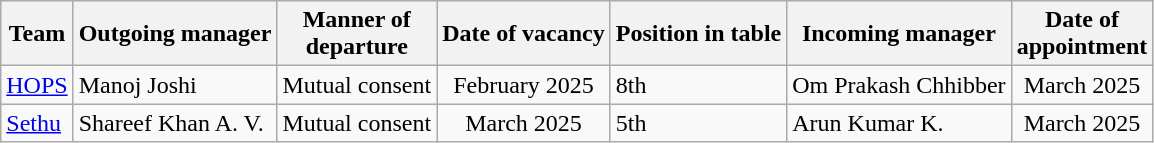<table class="wikitable sortable">
<tr>
<th>Team</th>
<th>Outgoing manager</th>
<th>Manner of<br>departure</th>
<th>Date of vacancy</th>
<th>Position in table</th>
<th>Incoming manager</th>
<th>Date of<br>appointment</th>
</tr>
<tr>
<td><a href='#'>HOPS</a></td>
<td> Manoj Joshi</td>
<td align="center">Mutual consent</td>
<td align="center">February 2025</td>
<td>8th</td>
<td> Om Prakash Chhibber</td>
<td align="center">March 2025</td>
</tr>
<tr>
<td><a href='#'>Sethu</a></td>
<td> Shareef Khan A. V.</td>
<td align="center">Mutual consent</td>
<td align="center">March 2025</td>
<td>5th</td>
<td> Arun Kumar K.</td>
<td align="center">March 2025</td>
</tr>
</table>
